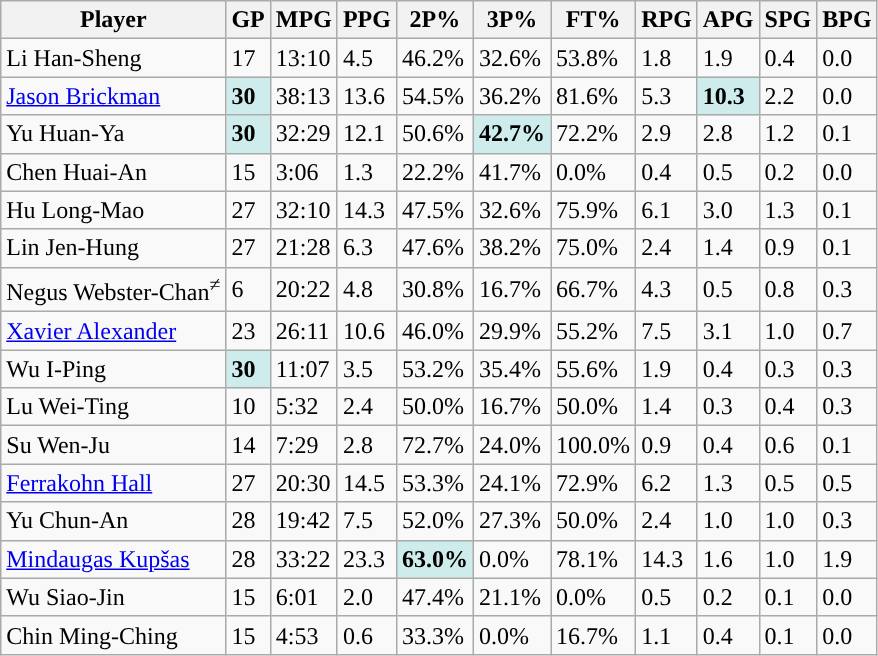<table class="wikitable">
<tr>
<th>Player</th>
<th>GP</th>
<th>MPG</th>
<th>PPG</th>
<th>2P%</th>
<th>3P%</th>
<th>FT%</th>
<th>RPG</th>
<th>APG</th>
<th>SPG</th>
<th>BPG</th>
</tr>
<tr>
<td>Li Han-Sheng</td>
<td>17</td>
<td>13:10</td>
<td>4.5</td>
<td>46.2%</td>
<td>32.6%</td>
<td>53.8%</td>
<td>1.8</td>
<td>1.9</td>
<td>0.4</td>
<td>0.0</td>
</tr>
<tr>
<td><a href='#'>Jason Brickman</a></td>
<td style="background-color: #CFECEC"><strong>30</strong></td>
<td>38:13</td>
<td>13.6</td>
<td>54.5%</td>
<td>36.2%</td>
<td>81.6%</td>
<td>5.3</td>
<td style="background-color: #CFECEC"><strong>10.3</strong></td>
<td>2.2</td>
<td>0.0</td>
</tr>
<tr>
<td>Yu Huan-Ya</td>
<td style="background-color: #CFECEC"><strong>30</strong></td>
<td>32:29</td>
<td>12.1</td>
<td>50.6%</td>
<td style="background-color: #CFECEC"><strong>42.7%</strong></td>
<td>72.2%</td>
<td>2.9</td>
<td>2.8</td>
<td>1.2</td>
<td>0.1</td>
</tr>
<tr>
<td>Chen Huai-An</td>
<td>15</td>
<td>3:06</td>
<td>1.3</td>
<td>22.2%</td>
<td>41.7%</td>
<td>0.0%</td>
<td>0.4</td>
<td>0.5</td>
<td>0.2</td>
<td>0.0</td>
</tr>
<tr>
<td>Hu Long-Mao</td>
<td>27</td>
<td>32:10</td>
<td>14.3</td>
<td>47.5%</td>
<td>32.6%</td>
<td>75.9%</td>
<td>6.1</td>
<td>3.0</td>
<td>1.3</td>
<td>0.1</td>
</tr>
<tr>
<td>Lin Jen-Hung</td>
<td>27</td>
<td>21:28</td>
<td>6.3</td>
<td>47.6%</td>
<td>38.2%</td>
<td>75.0%</td>
<td>2.4</td>
<td>1.4</td>
<td>0.9</td>
<td>0.1</td>
</tr>
<tr>
<td>Negus Webster-Chan<sup>≠</sup></td>
<td>6</td>
<td>20:22</td>
<td>4.8</td>
<td>30.8%</td>
<td>16.7%</td>
<td>66.7%</td>
<td>4.3</td>
<td>0.5</td>
<td>0.8</td>
<td>0.3</td>
</tr>
<tr>
<td><a href='#'>Xavier Alexander</a></td>
<td>23</td>
<td>26:11</td>
<td>10.6</td>
<td>46.0%</td>
<td>29.9%</td>
<td>55.2%</td>
<td>7.5</td>
<td>3.1</td>
<td>1.0</td>
<td>0.7</td>
</tr>
<tr>
<td>Wu I-Ping</td>
<td style="background-color: #CFECEC"><strong>30</strong></td>
<td>11:07</td>
<td>3.5</td>
<td>53.2%</td>
<td>35.4%</td>
<td>55.6%</td>
<td>1.9</td>
<td>0.4</td>
<td>0.3</td>
<td>0.3</td>
</tr>
<tr>
<td>Lu Wei-Ting</td>
<td>10</td>
<td>5:32</td>
<td>2.4</td>
<td>50.0%</td>
<td>16.7%</td>
<td>50.0%</td>
<td>1.4</td>
<td>0.3</td>
<td>0.4</td>
<td>0.3</td>
</tr>
<tr>
<td>Su Wen-Ju</td>
<td>14</td>
<td>7:29</td>
<td>2.8</td>
<td>72.7%</td>
<td>24.0%</td>
<td>100.0%</td>
<td>0.9</td>
<td>0.4</td>
<td>0.6</td>
<td>0.1</td>
</tr>
<tr>
<td><a href='#'>Ferrakohn Hall</a></td>
<td>27</td>
<td>20:30</td>
<td>14.5</td>
<td>53.3%</td>
<td>24.1%</td>
<td>72.9%</td>
<td>6.2</td>
<td>1.3</td>
<td>0.5</td>
<td>0.5</td>
</tr>
<tr>
<td>Yu Chun-An</td>
<td>28</td>
<td>19:42</td>
<td>7.5</td>
<td>52.0%</td>
<td>27.3%</td>
<td>50.0%</td>
<td>2.4</td>
<td>1.0</td>
<td>1.0</td>
<td>0.3</td>
</tr>
<tr>
<td><a href='#'>Mindaugas Kupšas</a></td>
<td>28</td>
<td>33:22</td>
<td>23.3</td>
<td style="background-color: #CFECEC"><strong>63.0%</strong></td>
<td>0.0%</td>
<td>78.1%</td>
<td>14.3</td>
<td>1.6</td>
<td>1.0</td>
<td>1.9</td>
</tr>
<tr>
<td>Wu Siao-Jin</td>
<td>15</td>
<td>6:01</td>
<td>2.0</td>
<td>47.4%</td>
<td>21.1%</td>
<td>0.0%</td>
<td>0.5</td>
<td>0.2</td>
<td>0.1</td>
<td>0.0</td>
</tr>
<tr>
<td>Chin Ming-Ching</td>
<td>15</td>
<td>4:53</td>
<td>0.6</td>
<td>33.3%</td>
<td>0.0%</td>
<td>16.7%</td>
<td>1.1</td>
<td>0.4</td>
<td>0.1</td>
<td>0.0</td>
</tr>
</table>
